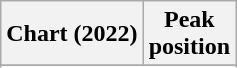<table class="wikitable sortable plainrowheaders" style="text-align:center">
<tr>
<th scope="col">Chart (2022)</th>
<th scope="col">Peak<br>position</th>
</tr>
<tr>
</tr>
<tr>
</tr>
<tr>
</tr>
<tr>
</tr>
<tr>
</tr>
</table>
